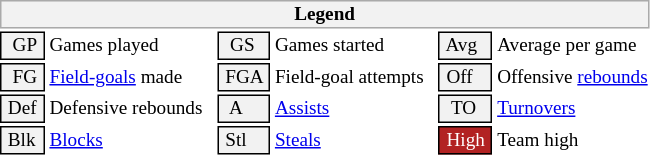<table class="toccolours" style="font-size: 80%; white-space: nowrap;">
<tr>
<th colspan="6" style="background-color: #F2F2F2; border: 1px solid #AAAAAA;">Legend</th>
</tr>
<tr>
<td style="background-color: #F2F2F2; border: 1px solid black;">  GP </td>
<td>Games played</td>
<td style="background-color: #F2F2F2; border: 1px solid black">  GS </td>
<td>Games started</td>
<td style="background-color: #F2F2F2; border: 1px solid black"> Avg </td>
<td>Average per game</td>
</tr>
<tr>
<td style="background-color: #F2F2F2; border: 1px solid black">  FG </td>
<td style="padding-right: 8px"><a href='#'>Field-goals</a> made</td>
<td style="background-color: #F2F2F2; border: 1px solid black"> FGA </td>
<td style="padding-right: 8px">Field-goal attempts</td>
<td style="background-color: #F2F2F2; border: 1px solid black;"> Off </td>
<td>Offensive <a href='#'>rebounds</a></td>
</tr>
<tr>
<td style="background-color: #F2F2F2; border: 1px solid black;"> Def </td>
<td style="padding-right: 8px">Defensive rebounds</td>
<td style="background-color: #F2F2F2; border: 1px solid black">  A </td>
<td style="padding-right: 8px"><a href='#'>Assists</a></td>
<td style="background-color: #F2F2F2; border: 1px solid black">  TO</td>
<td><a href='#'>Turnovers</a></td>
</tr>
<tr>
<td style="background-color: #F2F2F2; border: 1px solid black;"> Blk </td>
<td><a href='#'>Blocks</a></td>
<td style="background-color: #F2F2F2; border: 1px solid black"> Stl </td>
<td><a href='#'>Steals</a></td>
<td style="background:#B22222; color:#ffffff; border: 1px solid black"> High </td>
<td>Team high</td>
</tr>
<tr>
</tr>
</table>
